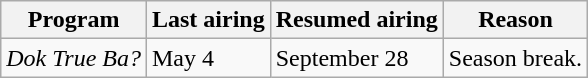<table class="wikitable">
<tr>
<th>Program</th>
<th>Last airing</th>
<th>Resumed airing</th>
<th>Reason</th>
</tr>
<tr>
<td><em>Dok True Ba?</em></td>
<td>May 4</td>
<td>September 28</td>
<td>Season break.</td>
</tr>
</table>
